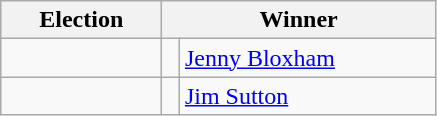<table class=wikitable>
<tr>
<th width=100>Election</th>
<th width=175 colspan=2>Winner</th>
</tr>
<tr>
<td></td>
<td bgcolor=></td>
<td><a href='#'>Jenny Bloxham</a></td>
</tr>
<tr>
<td></td>
<td bgcolor=></td>
<td><a href='#'>Jim Sutton</a></td>
</tr>
</table>
